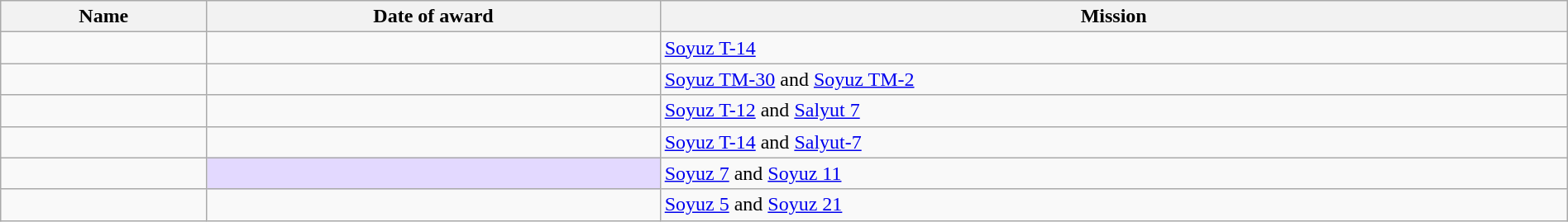<table class="wikitable sortable" width="100%">
<tr>
<th>Name</th>
<th>Date of award</th>
<th>Mission</th>
</tr>
<tr>
<td><strong></strong><br></td>
<td></td>
<td><a href='#'>Soyuz T-14</a></td>
</tr>
<tr>
<td><strong></strong><br></td>
<td></td>
<td><a href='#'>Soyuz TM-30</a> and <a href='#'>Soyuz TM-2</a></td>
</tr>
<tr>
<td><strong></strong><br></td>
<td></td>
<td><a href='#'>Soyuz T-12</a> and <a href='#'>Salyut 7</a></td>
</tr>
<tr>
<td><strong></strong><br></td>
<td></td>
<td><a href='#'>Soyuz T-14</a> and <a href='#'>Salyut-7</a></td>
</tr>
<tr>
<td><strong></strong><br></td>
<td style="background:#e3d9ff;"><br></td>
<td><a href='#'>Soyuz 7</a> and <a href='#'>Soyuz 11</a></td>
</tr>
<tr>
<td><strong></strong><br></td>
<td><br></td>
<td><a href='#'>Soyuz 5</a> and <a href='#'>Soyuz 21</a></td>
</tr>
</table>
